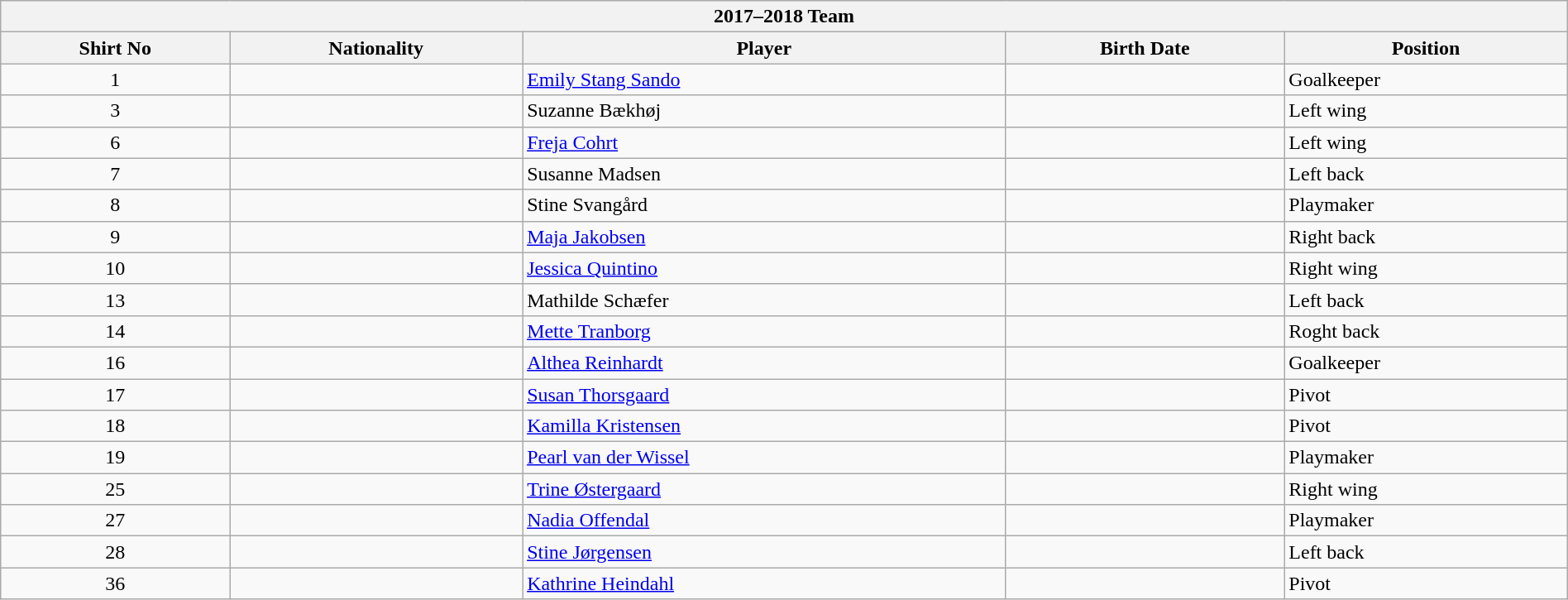<table class="wikitable collapsible collapsed" style="width:100%">
<tr>
<th colspan=5><strong>2017–2018 Team</strong></th>
</tr>
<tr>
<th>Shirt No</th>
<th>Nationality</th>
<th>Player</th>
<th>Birth Date</th>
<th>Position</th>
</tr>
<tr>
<td align=center>1</td>
<td></td>
<td><a href='#'>Emily Stang Sando</a></td>
<td></td>
<td>Goalkeeper</td>
</tr>
<tr>
<td align=center>3</td>
<td></td>
<td>Suzanne Bækhøj</td>
<td></td>
<td>Left wing</td>
</tr>
<tr>
<td align=center>6</td>
<td></td>
<td><a href='#'>Freja Cohrt</a></td>
<td></td>
<td>Left wing</td>
</tr>
<tr>
<td align=center>7</td>
<td></td>
<td>Susanne Madsen</td>
<td></td>
<td>Left back</td>
</tr>
<tr>
<td align=center>8</td>
<td></td>
<td>Stine Svangård</td>
<td></td>
<td>Playmaker</td>
</tr>
<tr>
<td align=center>9</td>
<td></td>
<td><a href='#'>Maja Jakobsen</a></td>
<td></td>
<td>Right back</td>
</tr>
<tr>
<td align=center>10</td>
<td></td>
<td><a href='#'>Jessica Quintino</a></td>
<td></td>
<td>Right wing</td>
</tr>
<tr>
<td align=center>13</td>
<td></td>
<td>Mathilde Schæfer</td>
<td></td>
<td>Left back</td>
</tr>
<tr>
<td align=center>14</td>
<td></td>
<td><a href='#'>Mette Tranborg</a></td>
<td></td>
<td>Roght back</td>
</tr>
<tr>
<td align=center>16</td>
<td></td>
<td><a href='#'>Althea Reinhardt</a></td>
<td></td>
<td>Goalkeeper</td>
</tr>
<tr>
<td align=center>17</td>
<td></td>
<td><a href='#'>Susan Thorsgaard</a></td>
<td></td>
<td>Pivot</td>
</tr>
<tr>
<td align=center>18</td>
<td></td>
<td><a href='#'>Kamilla Kristensen</a></td>
<td></td>
<td>Pivot</td>
</tr>
<tr>
<td align=center>19</td>
<td></td>
<td><a href='#'>Pearl van der Wissel</a></td>
<td></td>
<td>Playmaker</td>
</tr>
<tr>
<td align=center>25</td>
<td></td>
<td><a href='#'>Trine Østergaard</a></td>
<td></td>
<td>Right wing</td>
</tr>
<tr>
<td align=center>27</td>
<td></td>
<td><a href='#'>Nadia Offendal</a></td>
<td></td>
<td>Playmaker</td>
</tr>
<tr>
<td align=center>28</td>
<td></td>
<td><a href='#'>Stine Jørgensen</a></td>
<td></td>
<td>Left back</td>
</tr>
<tr>
<td align=center>36</td>
<td></td>
<td><a href='#'>Kathrine Heindahl</a></td>
<td></td>
<td>Pivot</td>
</tr>
</table>
